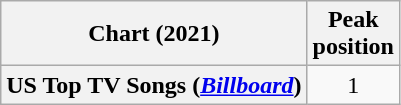<table class="wikitable plainrowheaders" style="text-align:center">
<tr>
<th scope="col">Chart (2021)</th>
<th scope="col">Peak<br>position</th>
</tr>
<tr>
<th scope="row">US Top TV Songs (<em><a href='#'>Billboard</a></em>)</th>
<td>1</td>
</tr>
</table>
